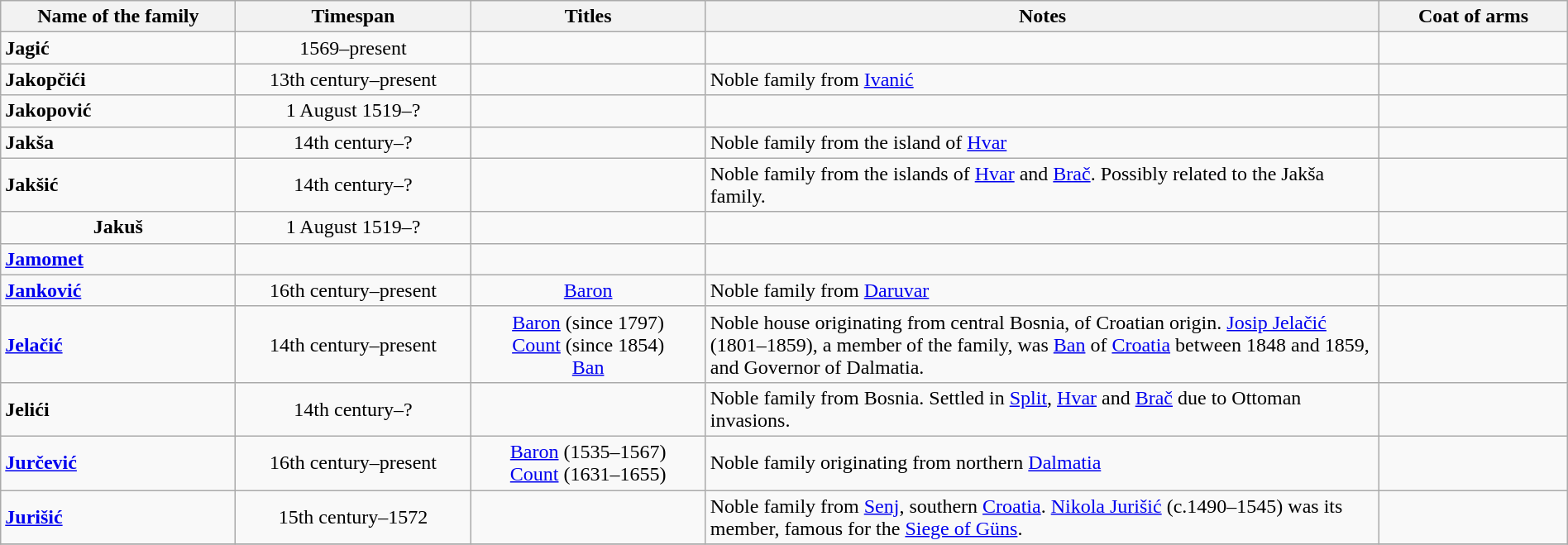<table class="wikitable" style="text-align:center" width=100%>
<tr>
<th bgcolor="silver" ! width="15%">Name of the family</th>
<th bgcolor="silver" ! width="15%">Timespan</th>
<th bgcolor="silver" ! width="15%">Titles</th>
<th bgcolor="silver" ! width="43%">Notes</th>
<th bgcolor="silver" ! width="12%">Coat of arms</th>
</tr>
<tr>
<td align="left"><strong>Jagić</strong></td>
<td>1569–present</td>
<td></td>
<td></td>
<td align="center"></td>
</tr>
<tr>
<td align="left"><strong>Jakopčići</strong></td>
<td>13th century–present</td>
<td></td>
<td align="left">Noble family from <a href='#'>Ivanić</a></td>
<td></td>
</tr>
<tr>
<td align="left"><strong>Jakopović</strong></td>
<td>1 August 1519–?</td>
<td></td>
<td></td>
<td></td>
</tr>
<tr>
<td align="left"><strong>Jakša</strong></td>
<td>14th century–?</td>
<td></td>
<td align="left">Noble family from the island of <a href='#'>Hvar</a></td>
<td></td>
</tr>
<tr>
<td align="left"><strong>Jakšić</strong></td>
<td>14th century–?</td>
<td></td>
<td align="left">Noble family from the islands of <a href='#'>Hvar</a> and <a href='#'>Brač</a>. Possibly related to the Jakša family.</td>
<td></td>
</tr>
<tr>
<td><strong>Jakuš</strong></td>
<td>1 August 1519–?</td>
<td></td>
<td></td>
<td></td>
</tr>
<tr>
<td align="left"><strong><a href='#'>Jamomet</a></strong></td>
<td align="center"></td>
<td align="center"></td>
<td align="left"></td>
<td align="center"></td>
</tr>
<tr>
<td align="left"><a href='#'><strong>Janković</strong></a></td>
<td align="center">16th century–present</td>
<td align="center"><a href='#'>Baron</a></td>
<td align="left">Noble family from <a href='#'>Daruvar</a></td>
<td align="center"></td>
</tr>
<tr>
<td align="left"><a href='#'><strong>Jelačić</strong></a></td>
<td align="center">14th century–present</td>
<td align="center"><a href='#'>Baron</a> (since 1797)<br><a href='#'>Count</a> (since 1854)<br><a href='#'>Ban</a></td>
<td align="left">Noble house originating from central Bosnia, of Croatian origin. <a href='#'>Josip Jelačić</a> (1801–1859), a member of the family, was <a href='#'>Ban</a> of <a href='#'>Croatia</a> between 1848 and 1859, and Governor of Dalmatia.</td>
<td align="center"></td>
</tr>
<tr>
<td align="left"><strong>Jelići</strong></td>
<td>14th century–?</td>
<td align="left"></td>
<td align="left">Noble family from Bosnia. Settled in <a href='#'>Split</a>, <a href='#'>Hvar</a> and <a href='#'>Brač</a> due to Ottoman invasions.</td>
<td></td>
</tr>
<tr>
<td align="left"><a href='#'><strong>Jurčević</strong></a></td>
<td align="center">16th century–present</td>
<td align="center"><a href='#'>Baron</a> (1535–1567)<br><a href='#'>Count</a> (1631–1655)</td>
<td align="left">Noble family originating from northern <a href='#'>Dalmatia</a></td>
<td align="center"></td>
</tr>
<tr>
<td align="left"><a href='#'><strong>Jurišić</strong></a></td>
<td align="center">15th century–1572</td>
<td align="center"></td>
<td align="left">Noble family from <a href='#'>Senj</a>, southern <a href='#'>Croatia</a>. <a href='#'>Nikola Jurišić</a> (c.1490–1545) was its member, famous for the <a href='#'>Siege of Güns</a>.</td>
<td align="center"></td>
</tr>
<tr>
</tr>
</table>
